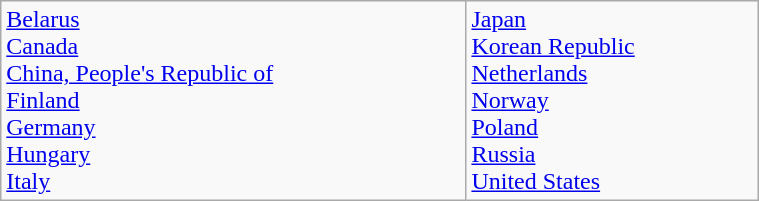<table class="wikitable" style="width:40%;"  |>
<tr>
<td><a href='#'>Belarus</a><br><a href='#'>Canada</a><br><a href='#'>China, People's Republic of</a><br><a href='#'>Finland</a><br><a href='#'>Germany</a><br><a href='#'>Hungary</a><br><a href='#'>Italy</a></td>
<td><a href='#'>Japan</a><br><a href='#'>Korean Republic</a><br><a href='#'>Netherlands</a><br><a href='#'>Norway</a><br><a href='#'>Poland</a><br><a href='#'>Russia</a><br><a href='#'>United States</a></td>
</tr>
</table>
